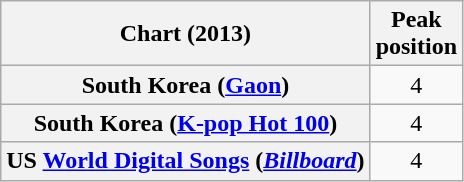<table class="wikitable sortable plainrowheaders" style="text-align:center">
<tr>
<th scope="col">Chart (2013)</th>
<th scope="col">Peak<br>position</th>
</tr>
<tr>
<th scope="row">South Korea (<a href='#'>Gaon</a>)</th>
<td>4</td>
</tr>
<tr>
<th scope="row">South Korea (<a href='#'>K-pop Hot 100</a>)</th>
<td>4</td>
</tr>
<tr>
<th scope="row">US <a href='#'>World Digital Songs</a> (<em><a href='#'>Billboard</a></em>)</th>
<td>4</td>
</tr>
</table>
